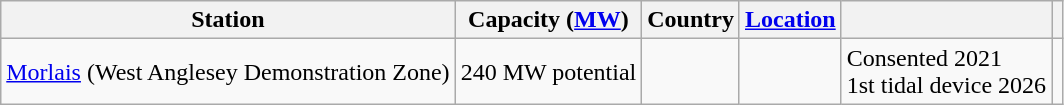<table class="wikitable sortable">
<tr>
<th>Station</th>
<th>Capacity (<a href='#'>MW</a>)</th>
<th>Country</th>
<th><a href='#'>Location</a></th>
<th></th>
<th></th>
</tr>
<tr>
<td><a href='#'>Morlais</a> (West Anglesey Demonstration Zone)</td>
<td>240 MW potential</td>
<td><br></td>
<td></td>
<td>Consented 2021 <br> 1st tidal device 2026</td>
<td></td>
</tr>
</table>
